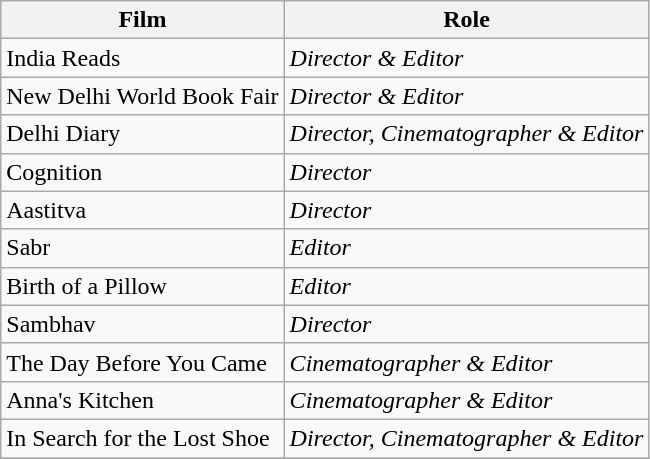<table class="wikitable">
<tr>
<th>Film</th>
<th>Role</th>
</tr>
<tr>
<td>India Reads</td>
<td><em>Director & Editor</em></td>
</tr>
<tr>
<td>New Delhi World Book Fair</td>
<td><em>Director & Editor</em></td>
</tr>
<tr>
<td>Delhi Diary</td>
<td><em>Director, Cinematographer & Editor</em></td>
</tr>
<tr>
<td>Cognition</td>
<td><em>Director</em></td>
</tr>
<tr>
<td>Aastitva</td>
<td><em>Director</em></td>
</tr>
<tr>
<td>Sabr</td>
<td><em>Editor</em></td>
</tr>
<tr>
<td>Birth of a Pillow</td>
<td><em>Editor</em></td>
</tr>
<tr>
<td>Sambhav</td>
<td><em>Director</em></td>
</tr>
<tr>
<td>The Day Before You Came</td>
<td><em>Cinematographer & Editor</em></td>
</tr>
<tr>
<td>Anna's Kitchen</td>
<td><em>Cinematographer & Editor</em></td>
</tr>
<tr>
<td>In Search for the Lost Shoe</td>
<td><em>Director, Cinematographer & Editor</em></td>
</tr>
<tr>
</tr>
</table>
